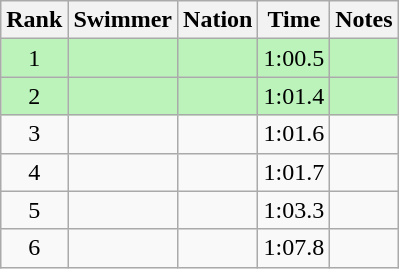<table class="wikitable sortable" style="text-align:center">
<tr>
<th>Rank</th>
<th>Swimmer</th>
<th>Nation</th>
<th>Time</th>
<th>Notes</th>
</tr>
<tr bgcolor=bbf3bb>
<td>1</td>
<td align=left></td>
<td align=left></td>
<td>1:00.5</td>
<td></td>
</tr>
<tr bgcolor=bbf3bb>
<td>2</td>
<td align=left></td>
<td align=left></td>
<td>1:01.4</td>
<td></td>
</tr>
<tr>
<td>3</td>
<td align=left></td>
<td align=left></td>
<td>1:01.6</td>
<td></td>
</tr>
<tr>
<td>4</td>
<td align=left></td>
<td align=left></td>
<td>1:01.7</td>
<td></td>
</tr>
<tr>
<td>5</td>
<td align=left></td>
<td align=left></td>
<td>1:03.3</td>
<td></td>
</tr>
<tr>
<td>6</td>
<td align=left></td>
<td align=left></td>
<td>1:07.8</td>
<td></td>
</tr>
</table>
